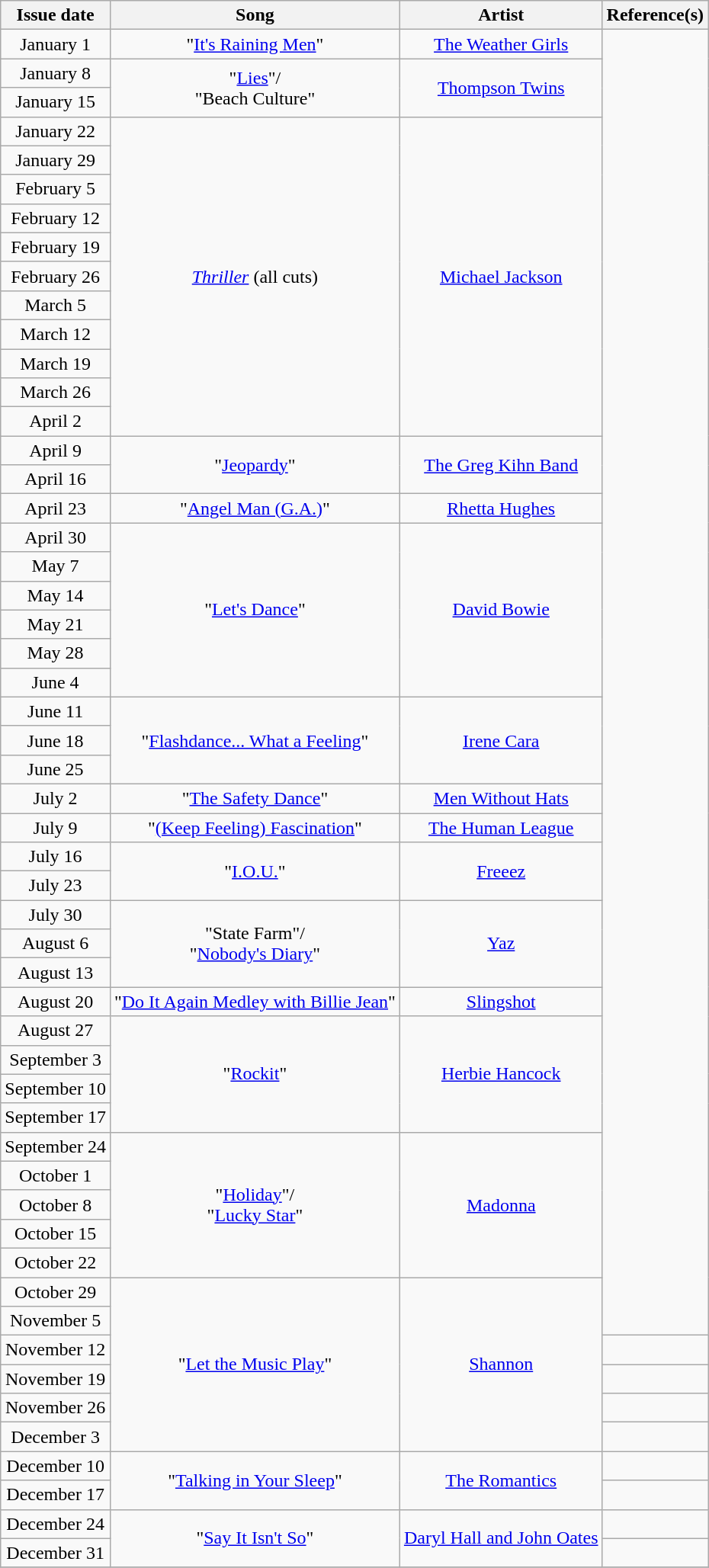<table class="wikitable" style="text-align: center;">
<tr>
<th>Issue date</th>
<th>Song</th>
<th>Artist</th>
<th>Reference(s)</th>
</tr>
<tr>
<td>January 1</td>
<td>"<a href='#'>It's Raining Men</a>"</td>
<td><a href='#'>The Weather Girls</a></td>
</tr>
<tr>
<td>January 8</td>
<td rowspan="2">"<a href='#'>Lies</a>"/<br>"Beach Culture"</td>
<td rowspan="2"><a href='#'>Thompson Twins</a></td>
</tr>
<tr>
<td>January 15</td>
</tr>
<tr>
<td>January 22</td>
<td rowspan="11"><em><a href='#'>Thriller</a></em> (all cuts)</td>
<td rowspan="11"><a href='#'>Michael Jackson</a></td>
</tr>
<tr>
<td>January 29</td>
</tr>
<tr>
<td>February 5</td>
</tr>
<tr>
<td>February 12</td>
</tr>
<tr>
<td>February 19</td>
</tr>
<tr>
<td>February 26</td>
</tr>
<tr>
<td>March 5</td>
</tr>
<tr>
<td>March 12</td>
</tr>
<tr>
<td>March 19</td>
</tr>
<tr>
<td>March 26</td>
</tr>
<tr>
<td>April 2</td>
</tr>
<tr>
<td>April 9</td>
<td rowspan="2">"<a href='#'>Jeopardy</a>"</td>
<td rowspan="2"><a href='#'>The Greg Kihn Band</a></td>
</tr>
<tr>
<td>April 16</td>
</tr>
<tr>
<td>April 23</td>
<td>"<a href='#'>Angel Man (G.A.)</a>"</td>
<td><a href='#'>Rhetta Hughes</a></td>
</tr>
<tr>
<td>April 30</td>
<td rowspan="6">"<a href='#'>Let's Dance</a>"</td>
<td rowspan="6"><a href='#'>David Bowie</a></td>
</tr>
<tr>
<td>May 7</td>
</tr>
<tr>
<td>May 14</td>
</tr>
<tr>
<td>May 21</td>
</tr>
<tr>
<td>May 28</td>
</tr>
<tr>
<td>June 4</td>
</tr>
<tr>
<td>June 11</td>
<td rowspan="3">"<a href='#'>Flashdance... What a Feeling</a>"</td>
<td rowspan="3"><a href='#'>Irene Cara</a></td>
</tr>
<tr>
<td>June 18</td>
</tr>
<tr>
<td>June 25</td>
</tr>
<tr>
<td>July 2</td>
<td>"<a href='#'>The Safety Dance</a>"</td>
<td><a href='#'>Men Without Hats</a></td>
</tr>
<tr>
<td>July 9</td>
<td>"<a href='#'>(Keep Feeling) Fascination</a>"</td>
<td><a href='#'>The Human League</a></td>
</tr>
<tr>
<td>July 16</td>
<td rowspan="2">"<a href='#'>I.O.U.</a>"</td>
<td rowspan="2"><a href='#'>Freeez</a></td>
</tr>
<tr>
<td>July 23</td>
</tr>
<tr>
<td>July 30</td>
<td rowspan="3">"State Farm"/<br>"<a href='#'>Nobody's Diary</a>"</td>
<td rowspan="3"><a href='#'>Yaz</a></td>
</tr>
<tr>
<td>August 6</td>
</tr>
<tr>
<td>August 13</td>
</tr>
<tr>
<td>August 20</td>
<td>"<a href='#'>Do It Again Medley with Billie Jean</a>"</td>
<td><a href='#'>Slingshot</a></td>
</tr>
<tr>
<td>August 27</td>
<td rowspan="4">"<a href='#'>Rockit</a>"</td>
<td rowspan="4"><a href='#'>Herbie Hancock</a></td>
</tr>
<tr>
<td>September 3</td>
</tr>
<tr>
<td>September 10</td>
</tr>
<tr>
<td>September 17</td>
</tr>
<tr>
<td>September 24</td>
<td rowspan="5">"<a href='#'>Holiday</a>"/<br>"<a href='#'>Lucky Star</a>"</td>
<td rowspan="5"><a href='#'>Madonna</a></td>
</tr>
<tr>
<td>October 1</td>
</tr>
<tr>
<td>October 8</td>
</tr>
<tr>
<td>October 15</td>
</tr>
<tr>
<td>October 22</td>
</tr>
<tr>
<td>October 29</td>
<td rowspan="6">"<a href='#'>Let the Music Play</a>"</td>
<td rowspan="6"><a href='#'>Shannon</a></td>
</tr>
<tr>
<td>November 5</td>
</tr>
<tr>
<td>November 12</td>
<td></td>
</tr>
<tr>
<td>November 19</td>
<td></td>
</tr>
<tr>
<td>November 26</td>
<td></td>
</tr>
<tr>
<td>December 3</td>
<td></td>
</tr>
<tr>
<td>December 10</td>
<td rowspan="2">"<a href='#'>Talking in Your Sleep</a>"</td>
<td rowspan="2"><a href='#'>The Romantics</a></td>
<td></td>
</tr>
<tr>
<td>December 17</td>
<td></td>
</tr>
<tr>
<td>December 24</td>
<td rowspan="2">"<a href='#'>Say It Isn't So</a>"</td>
<td rowspan="2"><a href='#'>Daryl Hall and John Oates</a></td>
<td></td>
</tr>
<tr>
<td>December 31</td>
<td></td>
</tr>
<tr>
</tr>
</table>
